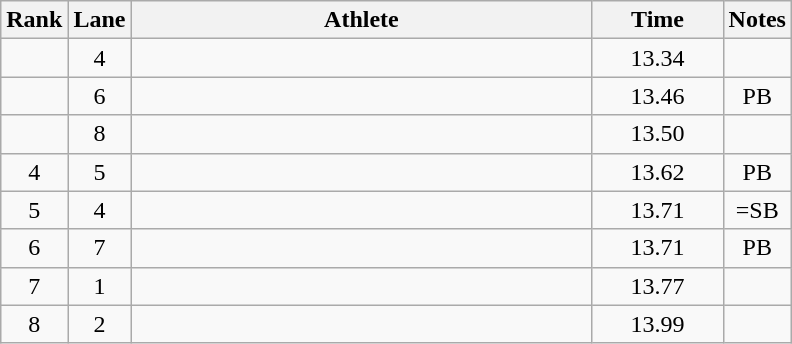<table class="wikitable" style="text-align:center">
<tr>
<th>Rank</th>
<th>Lane</th>
<th width=300>Athlete</th>
<th width=80>Time</th>
<th>Notes</th>
</tr>
<tr>
<td></td>
<td>4</td>
<td align=left></td>
<td>13.34</td>
<td></td>
</tr>
<tr>
<td></td>
<td>6</td>
<td align=left></td>
<td>13.46</td>
<td>PB</td>
</tr>
<tr>
<td></td>
<td>8</td>
<td align=left></td>
<td>13.50</td>
<td></td>
</tr>
<tr>
<td>4</td>
<td>5</td>
<td align=left></td>
<td>13.62</td>
<td>PB</td>
</tr>
<tr>
<td>5</td>
<td>4</td>
<td align=left></td>
<td>13.71</td>
<td>=SB</td>
</tr>
<tr>
<td>6</td>
<td>7</td>
<td align=left></td>
<td>13.71</td>
<td>PB</td>
</tr>
<tr>
<td>7</td>
<td>1</td>
<td align=left></td>
<td>13.77</td>
<td></td>
</tr>
<tr>
<td>8</td>
<td>2</td>
<td align=left></td>
<td>13.99</td>
<td></td>
</tr>
</table>
